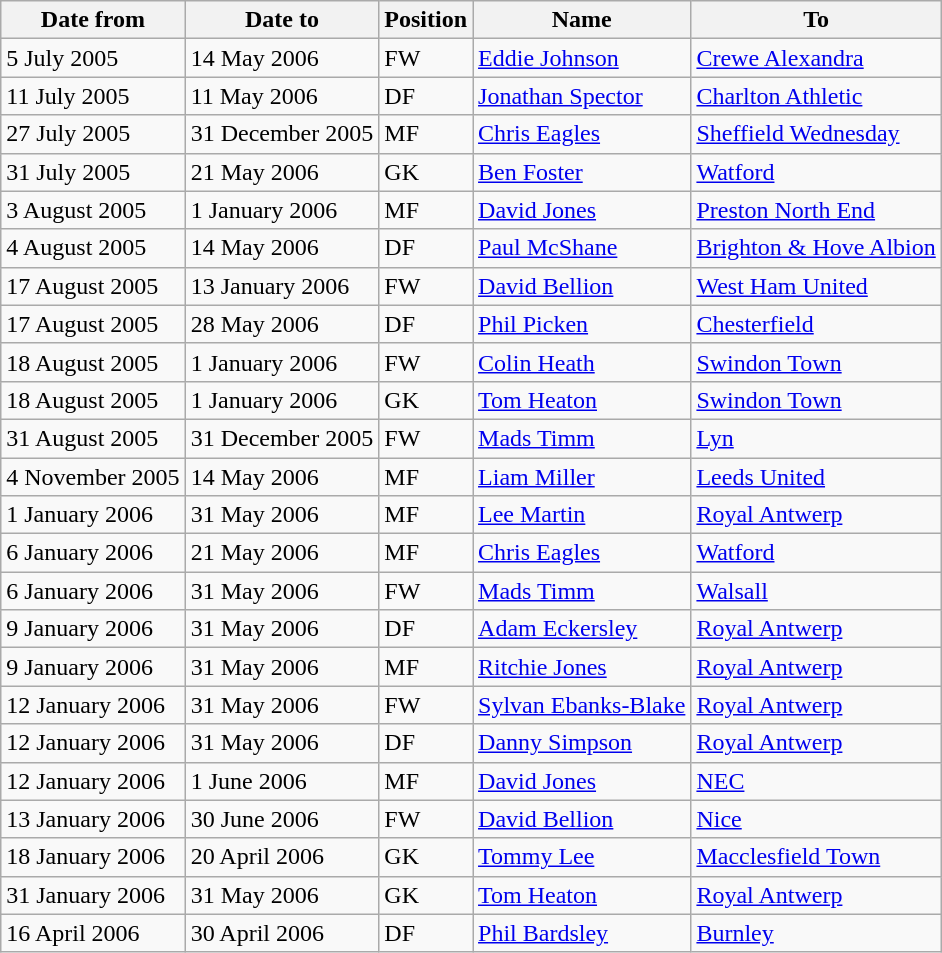<table class="wikitable">
<tr>
<th>Date from</th>
<th>Date to</th>
<th>Position</th>
<th>Name</th>
<th>To</th>
</tr>
<tr>
<td>5 July 2005</td>
<td>14 May 2006</td>
<td>FW</td>
<td> <a href='#'>Eddie Johnson</a></td>
<td> <a href='#'>Crewe Alexandra</a></td>
</tr>
<tr>
<td>11 July 2005</td>
<td>11 May 2006</td>
<td>DF</td>
<td> <a href='#'>Jonathan Spector</a></td>
<td> <a href='#'>Charlton Athletic</a></td>
</tr>
<tr>
<td>27 July 2005</td>
<td>31 December 2005</td>
<td>MF</td>
<td> <a href='#'>Chris Eagles</a></td>
<td> <a href='#'>Sheffield Wednesday</a></td>
</tr>
<tr>
<td>31 July 2005</td>
<td>21 May 2006</td>
<td>GK</td>
<td> <a href='#'>Ben Foster</a></td>
<td> <a href='#'>Watford</a></td>
</tr>
<tr>
<td>3 August 2005</td>
<td>1 January 2006</td>
<td>MF</td>
<td> <a href='#'>David Jones</a></td>
<td> <a href='#'>Preston North End</a></td>
</tr>
<tr>
<td>4 August 2005</td>
<td>14 May 2006</td>
<td>DF</td>
<td> <a href='#'>Paul McShane</a></td>
<td> <a href='#'>Brighton & Hove Albion</a></td>
</tr>
<tr>
<td>17 August 2005</td>
<td>13 January 2006</td>
<td>FW</td>
<td> <a href='#'>David Bellion</a></td>
<td> <a href='#'>West Ham United</a></td>
</tr>
<tr>
<td>17 August 2005</td>
<td>28 May 2006</td>
<td>DF</td>
<td> <a href='#'>Phil Picken</a></td>
<td> <a href='#'>Chesterfield</a></td>
</tr>
<tr>
<td>18 August 2005</td>
<td>1 January 2006</td>
<td>FW</td>
<td> <a href='#'>Colin Heath</a></td>
<td> <a href='#'>Swindon Town</a></td>
</tr>
<tr>
<td>18 August 2005</td>
<td>1 January 2006</td>
<td>GK</td>
<td> <a href='#'>Tom Heaton</a></td>
<td> <a href='#'>Swindon Town</a></td>
</tr>
<tr>
<td>31 August 2005</td>
<td>31 December 2005</td>
<td>FW</td>
<td> <a href='#'>Mads Timm</a></td>
<td> <a href='#'>Lyn</a></td>
</tr>
<tr>
<td>4 November 2005</td>
<td>14 May 2006</td>
<td>MF</td>
<td> <a href='#'>Liam Miller</a></td>
<td> <a href='#'>Leeds United</a></td>
</tr>
<tr>
<td>1 January 2006</td>
<td>31 May 2006</td>
<td>MF</td>
<td> <a href='#'>Lee Martin</a></td>
<td> <a href='#'>Royal Antwerp</a></td>
</tr>
<tr>
<td>6 January 2006</td>
<td>21 May 2006</td>
<td>MF</td>
<td> <a href='#'>Chris Eagles</a></td>
<td> <a href='#'>Watford</a></td>
</tr>
<tr>
<td>6 January 2006</td>
<td>31 May 2006</td>
<td>FW</td>
<td> <a href='#'>Mads Timm</a></td>
<td> <a href='#'>Walsall</a></td>
</tr>
<tr>
<td>9 January 2006</td>
<td>31 May 2006</td>
<td>DF</td>
<td> <a href='#'>Adam Eckersley</a></td>
<td> <a href='#'>Royal Antwerp</a></td>
</tr>
<tr>
<td>9 January 2006</td>
<td>31 May 2006</td>
<td>MF</td>
<td> <a href='#'>Ritchie Jones</a></td>
<td> <a href='#'>Royal Antwerp</a></td>
</tr>
<tr>
<td>12 January 2006</td>
<td>31 May 2006</td>
<td>FW</td>
<td> <a href='#'>Sylvan Ebanks-Blake</a></td>
<td> <a href='#'>Royal Antwerp</a></td>
</tr>
<tr>
<td>12 January 2006</td>
<td>31 May 2006</td>
<td>DF</td>
<td> <a href='#'>Danny Simpson</a></td>
<td> <a href='#'>Royal Antwerp</a></td>
</tr>
<tr>
<td>12 January 2006</td>
<td>1 June 2006</td>
<td>MF</td>
<td> <a href='#'>David Jones</a></td>
<td> <a href='#'>NEC</a></td>
</tr>
<tr>
<td>13 January 2006</td>
<td>30 June 2006</td>
<td>FW</td>
<td> <a href='#'>David Bellion</a></td>
<td> <a href='#'>Nice</a></td>
</tr>
<tr>
<td>18 January 2006</td>
<td>20 April 2006</td>
<td>GK</td>
<td> <a href='#'>Tommy Lee</a></td>
<td> <a href='#'>Macclesfield Town</a></td>
</tr>
<tr>
<td>31 January 2006</td>
<td>31 May 2006</td>
<td>GK</td>
<td> <a href='#'>Tom Heaton</a></td>
<td> <a href='#'>Royal Antwerp</a></td>
</tr>
<tr>
<td>16 April 2006</td>
<td>30 April 2006</td>
<td>DF</td>
<td> <a href='#'>Phil Bardsley</a></td>
<td> <a href='#'>Burnley</a></td>
</tr>
</table>
